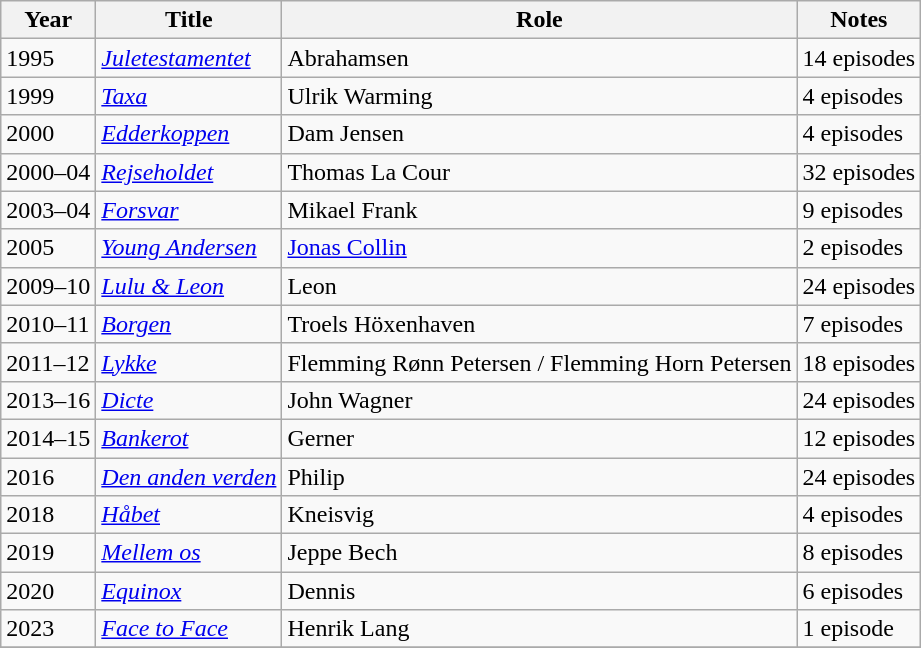<table class="wikitable sortable">
<tr>
<th>Year</th>
<th>Title</th>
<th>Role</th>
<th class="unsortable">Notes</th>
</tr>
<tr>
<td>1995</td>
<td><em><a href='#'>Juletestamentet</a></em></td>
<td>Abrahamsen</td>
<td>14 episodes</td>
</tr>
<tr>
<td>1999</td>
<td><em><a href='#'>Taxa</a></em></td>
<td>Ulrik Warming</td>
<td>4 episodes</td>
</tr>
<tr>
<td>2000</td>
<td><em><a href='#'>Edderkoppen</a></em></td>
<td>Dam Jensen</td>
<td>4 episodes</td>
</tr>
<tr>
<td>2000–04</td>
<td><em><a href='#'>Rejseholdet</a></em></td>
<td>Thomas La Cour</td>
<td>32 episodes</td>
</tr>
<tr>
<td>2003–04</td>
<td><em><a href='#'>Forsvar</a></em></td>
<td>Mikael Frank</td>
<td>9 episodes</td>
</tr>
<tr>
<td>2005</td>
<td><em><a href='#'>Young Andersen</a></em></td>
<td><a href='#'>Jonas Collin</a></td>
<td>2 episodes</td>
</tr>
<tr>
<td>2009–10</td>
<td><em><a href='#'>Lulu & Leon</a></em></td>
<td>Leon</td>
<td>24 episodes</td>
</tr>
<tr>
<td>2010–11</td>
<td><em><a href='#'>Borgen</a></em></td>
<td>Troels Höxenhaven</td>
<td>7 episodes</td>
</tr>
<tr>
<td>2011–12</td>
<td><em><a href='#'>Lykke</a></em></td>
<td>Flemming Rønn Petersen / Flemming Horn Petersen</td>
<td>18 episodes</td>
</tr>
<tr>
<td>2013–16</td>
<td><em><a href='#'>Dicte</a></em></td>
<td>John Wagner</td>
<td>24 episodes</td>
</tr>
<tr>
<td>2014–15</td>
<td><em><a href='#'>Bankerot</a></em></td>
<td>Gerner</td>
<td>12 episodes</td>
</tr>
<tr>
<td>2016</td>
<td><em><a href='#'>Den anden verden</a></em></td>
<td>Philip</td>
<td>24 episodes</td>
</tr>
<tr>
<td>2018</td>
<td><em><a href='#'>Håbet</a></em></td>
<td>Kneisvig</td>
<td>4 episodes</td>
</tr>
<tr>
<td>2019</td>
<td><em><a href='#'>Mellem os</a></em></td>
<td>Jeppe Bech</td>
<td>8 episodes</td>
</tr>
<tr>
<td>2020</td>
<td><em><a href='#'>Equinox</a></em></td>
<td>Dennis</td>
<td>6 episodes</td>
</tr>
<tr>
<td>2023</td>
<td><em><a href='#'>Face to Face</a></em></td>
<td>Henrik Lang</td>
<td>1 episode</td>
</tr>
<tr>
</tr>
</table>
